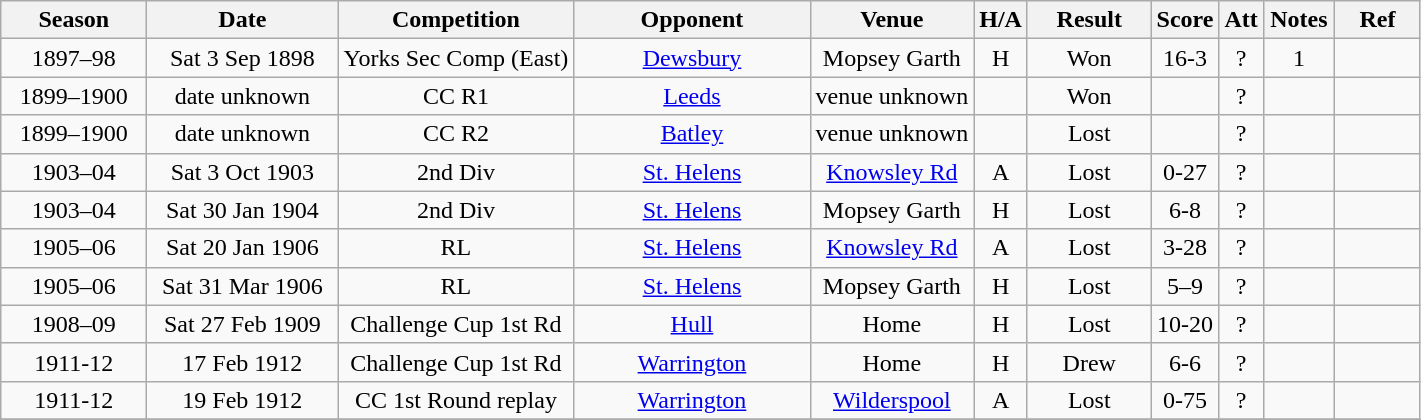<table class="wikitable" style="text-align:center;">
<tr>
<th width=90 abbr="season">Season</th>
<th width=120 abbr="Date">Date</th>
<th width=150 abbr="Competition">Competition</th>
<th width=150 abbr="Opp">Opponent</th>
<th width 150 abbr="Venue">Venue</th>
<th width 50 abbr="H/A">H/A</th>
<th width=75 abbr="Result">Result</th>
<th width 100 abbr="Score">Score</th>
<th width 100 abbr=" Att ">Att</th>
<th width=40 abbr="Notes">Notes</th>
<th width=50 abbr="Ref">Ref</th>
</tr>
<tr>
<td>1897–98</td>
<td>Sat 3 Sep 1898</td>
<td>Yorks Sec Comp (East)</td>
<td><a href='#'>Dewsbury</a></td>
<td>Mopsey Garth</td>
<td>H</td>
<td>Won</td>
<td>16-3</td>
<td>?</td>
<td>1</td>
<td></td>
</tr>
<tr>
<td>1899–1900</td>
<td>date unknown</td>
<td>CC R1</td>
<td><a href='#'>Leeds</a></td>
<td>venue unknown</td>
<td></td>
<td>Won</td>
<td></td>
<td>?</td>
<td></td>
<td></td>
</tr>
<tr>
<td>1899–1900</td>
<td>date unknown</td>
<td>CC R2</td>
<td><a href='#'>Batley</a></td>
<td>venue unknown</td>
<td></td>
<td>Lost</td>
<td></td>
<td>?</td>
<td></td>
<td></td>
</tr>
<tr>
<td>1903–04</td>
<td>Sat 3 Oct 1903</td>
<td>2nd Div</td>
<td><a href='#'>St. Helens</a></td>
<td><a href='#'>Knowsley Rd</a></td>
<td>A</td>
<td>Lost</td>
<td>0-27</td>
<td>?</td>
<td></td>
<td></td>
</tr>
<tr>
<td>1903–04</td>
<td>Sat 30 Jan 1904</td>
<td>2nd Div</td>
<td><a href='#'>St. Helens</a></td>
<td>Mopsey Garth</td>
<td>H</td>
<td>Lost</td>
<td>6-8</td>
<td>?</td>
<td></td>
<td></td>
</tr>
<tr>
<td>1905–06</td>
<td>Sat 20 Jan 1906</td>
<td>RL</td>
<td><a href='#'>St. Helens</a></td>
<td><a href='#'>Knowsley Rd</a></td>
<td>A</td>
<td>Lost</td>
<td>3-28</td>
<td>?</td>
<td></td>
<td></td>
</tr>
<tr>
<td>1905–06</td>
<td>Sat 31 Mar 1906</td>
<td>RL</td>
<td><a href='#'>St. Helens</a></td>
<td>Mopsey Garth</td>
<td>H</td>
<td>Lost</td>
<td>5–9</td>
<td>?</td>
<td></td>
<td></td>
</tr>
<tr>
<td>1908–09</td>
<td>Sat 27 Feb 1909</td>
<td>Challenge Cup 1st Rd</td>
<td><a href='#'>Hull</a></td>
<td>Home</td>
<td>H</td>
<td>Lost</td>
<td>10-20</td>
<td>?</td>
<td></td>
<td></td>
</tr>
<tr>
<td>1911-12</td>
<td>17 Feb 1912</td>
<td>Challenge Cup 1st Rd</td>
<td><a href='#'>Warrington</a></td>
<td>Home</td>
<td>H</td>
<td>Drew</td>
<td>6-6</td>
<td>?</td>
<td></td>
<td></td>
</tr>
<tr>
<td>1911-12</td>
<td>19 Feb 1912</td>
<td>CC 1st Round replay</td>
<td><a href='#'>Warrington</a></td>
<td><a href='#'>Wilderspool</a></td>
<td>A</td>
<td>Lost</td>
<td>0-75</td>
<td>?</td>
<td></td>
<td></td>
</tr>
<tr>
</tr>
</table>
